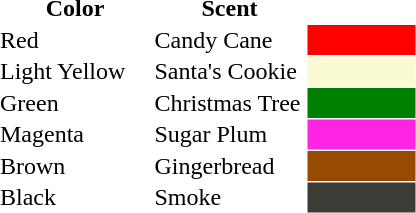<table border="0" cellspacing="1" cellpadding="1">
<tr>
<th width="100">Color</th>
<th width="100">Scent</th>
<th width="70"> </th>
</tr>
<tr>
<td>Red</td>
<td>Candy Cane</td>
<td bgcolor="#FF0000"> </td>
</tr>
<tr>
<td>Light Yellow</td>
<td>Santa's Cookie</td>
<td bgcolor="#FAFAD2"> </td>
</tr>
<tr>
<td>Green</td>
<td>Christmas Tree</td>
<td bgcolor="#008000"> </td>
</tr>
<tr>
<td>Magenta</td>
<td>Sugar Plum</td>
<td bgcolor="#FF23E2"> </td>
</tr>
<tr>
<td>Brown</td>
<td>Gingerbread</td>
<td bgcolor="#964B00"> </td>
</tr>
<tr>
<td>Black</td>
<td>Smoke</td>
<td bgcolor="#3B3C36"> </td>
</tr>
</table>
